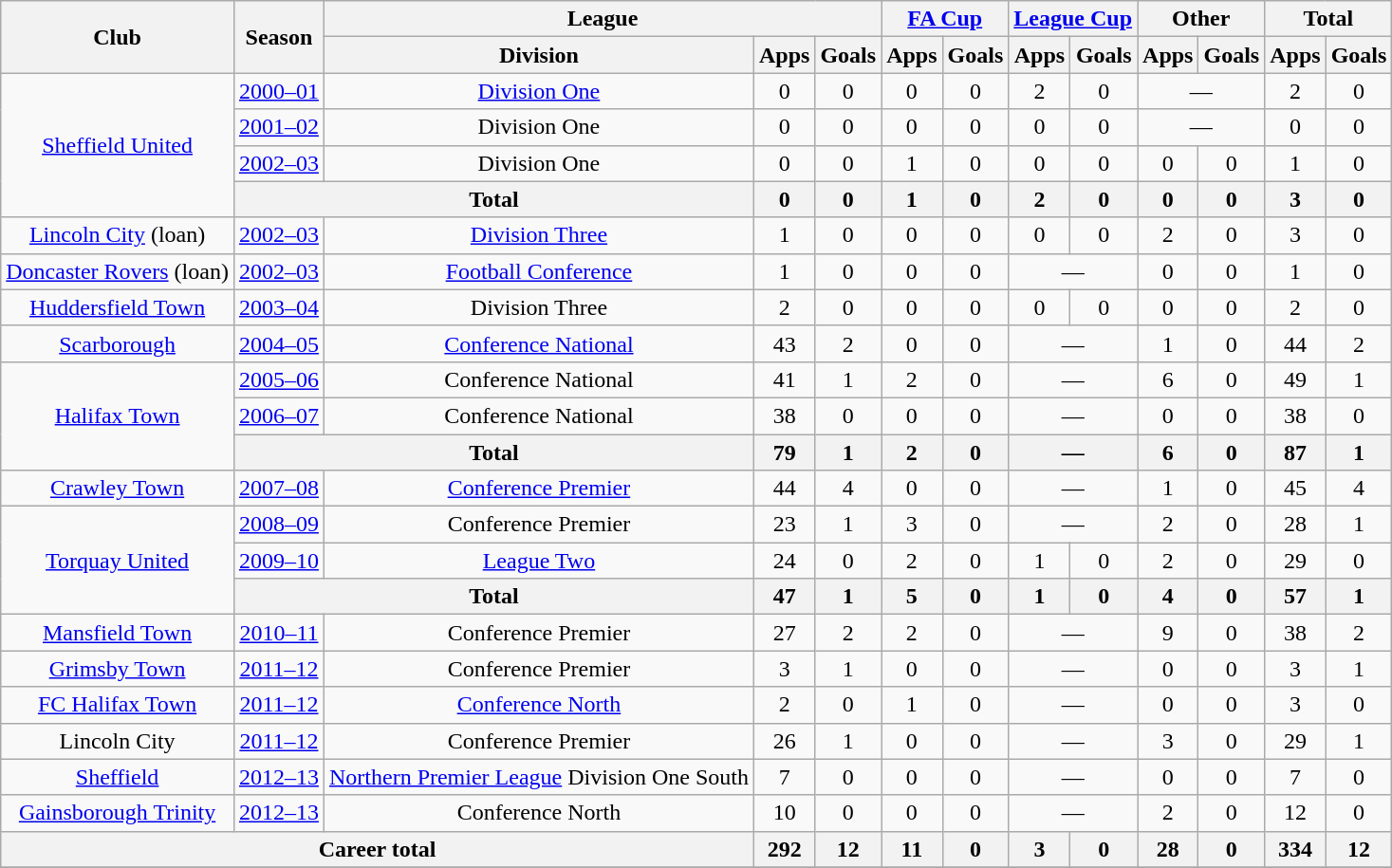<table class=wikitable style="text-align:center">
<tr>
<th rowspan="2">Club</th>
<th rowspan="2">Season</th>
<th colspan="3">League</th>
<th colspan="2"><a href='#'>FA Cup</a></th>
<th colspan="2"><a href='#'>League Cup</a></th>
<th colspan="2">Other</th>
<th colspan="2">Total</th>
</tr>
<tr>
<th>Division</th>
<th>Apps</th>
<th>Goals</th>
<th>Apps</th>
<th>Goals</th>
<th>Apps</th>
<th>Goals</th>
<th>Apps</th>
<th>Goals</th>
<th>Apps</th>
<th>Goals</th>
</tr>
<tr>
<td rowspan="4"><a href='#'>Sheffield United</a></td>
<td><a href='#'>2000–01</a></td>
<td><a href='#'>Division One</a></td>
<td>0</td>
<td>0</td>
<td>0</td>
<td>0</td>
<td>2</td>
<td>0</td>
<td colspan="2">—</td>
<td>2</td>
<td>0</td>
</tr>
<tr>
<td><a href='#'>2001–02</a></td>
<td>Division One</td>
<td>0</td>
<td>0</td>
<td>0</td>
<td>0</td>
<td>0</td>
<td>0</td>
<td colspan="2">—</td>
<td>0</td>
<td>0</td>
</tr>
<tr>
<td><a href='#'>2002–03</a></td>
<td>Division One</td>
<td>0</td>
<td>0</td>
<td>1</td>
<td>0</td>
<td>0</td>
<td>0</td>
<td>0</td>
<td>0</td>
<td>1</td>
<td>0</td>
</tr>
<tr>
<th colspan="2">Total</th>
<th>0</th>
<th>0</th>
<th>1</th>
<th>0</th>
<th>2</th>
<th>0</th>
<th>0</th>
<th>0</th>
<th>3</th>
<th>0</th>
</tr>
<tr>
<td><a href='#'>Lincoln City</a> (loan)</td>
<td><a href='#'>2002–03</a></td>
<td><a href='#'>Division Three</a></td>
<td>1</td>
<td>0</td>
<td>0</td>
<td>0</td>
<td>0</td>
<td>0</td>
<td>2</td>
<td>0</td>
<td>3</td>
<td>0</td>
</tr>
<tr>
<td><a href='#'>Doncaster Rovers</a> (loan)</td>
<td><a href='#'>2002–03</a></td>
<td><a href='#'>Football Conference</a></td>
<td>1</td>
<td>0</td>
<td>0</td>
<td>0</td>
<td colspan="2">—</td>
<td>0</td>
<td>0</td>
<td>1</td>
<td>0</td>
</tr>
<tr>
<td><a href='#'>Huddersfield Town</a></td>
<td><a href='#'>2003–04</a></td>
<td>Division Three</td>
<td>2</td>
<td>0</td>
<td>0</td>
<td>0</td>
<td>0</td>
<td>0</td>
<td>0</td>
<td>0</td>
<td>2</td>
<td>0</td>
</tr>
<tr>
<td><a href='#'>Scarborough</a></td>
<td><a href='#'>2004–05</a></td>
<td><a href='#'>Conference National</a></td>
<td>43</td>
<td>2</td>
<td>0</td>
<td>0</td>
<td colspan="2">—</td>
<td>1</td>
<td>0</td>
<td>44</td>
<td>2</td>
</tr>
<tr>
<td rowspan="3"><a href='#'>Halifax Town</a></td>
<td><a href='#'>2005–06</a></td>
<td>Conference National</td>
<td>41</td>
<td>1</td>
<td>2</td>
<td>0</td>
<td colspan="2">—</td>
<td>6</td>
<td>0</td>
<td>49</td>
<td>1</td>
</tr>
<tr>
<td><a href='#'>2006–07</a></td>
<td>Conference National</td>
<td>38</td>
<td>0</td>
<td>0</td>
<td>0</td>
<td colspan="2">—</td>
<td>0</td>
<td>0</td>
<td>38</td>
<td>0</td>
</tr>
<tr>
<th colspan="2">Total</th>
<th>79</th>
<th>1</th>
<th>2</th>
<th>0</th>
<th colspan="2">—</th>
<th>6</th>
<th>0</th>
<th>87</th>
<th>1</th>
</tr>
<tr>
<td><a href='#'>Crawley Town</a></td>
<td><a href='#'>2007–08</a></td>
<td><a href='#'>Conference Premier</a></td>
<td>44</td>
<td>4</td>
<td>0</td>
<td>0</td>
<td colspan="2">—</td>
<td>1</td>
<td>0</td>
<td>45</td>
<td>4</td>
</tr>
<tr>
<td rowspan="3"><a href='#'>Torquay United</a></td>
<td><a href='#'>2008–09</a></td>
<td>Conference Premier</td>
<td>23</td>
<td>1</td>
<td>3</td>
<td>0</td>
<td colspan="2">—</td>
<td>2</td>
<td>0</td>
<td>28</td>
<td>1</td>
</tr>
<tr>
<td><a href='#'>2009–10</a></td>
<td><a href='#'>League Two</a></td>
<td>24</td>
<td>0</td>
<td>2</td>
<td>0</td>
<td>1</td>
<td>0</td>
<td>2</td>
<td>0</td>
<td>29</td>
<td>0</td>
</tr>
<tr>
<th colspan="2">Total</th>
<th>47</th>
<th>1</th>
<th>5</th>
<th>0</th>
<th>1</th>
<th>0</th>
<th>4</th>
<th>0</th>
<th>57</th>
<th>1</th>
</tr>
<tr>
<td><a href='#'>Mansfield Town</a></td>
<td><a href='#'>2010–11</a></td>
<td>Conference Premier</td>
<td>27</td>
<td>2</td>
<td>2</td>
<td>0</td>
<td colspan="2">—</td>
<td>9</td>
<td>0</td>
<td>38</td>
<td>2</td>
</tr>
<tr>
<td><a href='#'>Grimsby Town</a></td>
<td><a href='#'>2011–12</a></td>
<td>Conference Premier</td>
<td>3</td>
<td>1</td>
<td>0</td>
<td>0</td>
<td colspan="2">—</td>
<td>0</td>
<td>0</td>
<td>3</td>
<td>1</td>
</tr>
<tr>
<td><a href='#'>FC Halifax Town</a></td>
<td><a href='#'>2011–12</a></td>
<td><a href='#'>Conference North</a></td>
<td>2</td>
<td>0</td>
<td>1</td>
<td>0</td>
<td colspan="2">—</td>
<td>0</td>
<td>0</td>
<td>3</td>
<td>0</td>
</tr>
<tr>
<td>Lincoln City</td>
<td><a href='#'>2011–12</a></td>
<td>Conference Premier</td>
<td>26</td>
<td>1</td>
<td>0</td>
<td>0</td>
<td colspan="2">—</td>
<td>3</td>
<td>0</td>
<td>29</td>
<td>1</td>
</tr>
<tr>
<td><a href='#'>Sheffield</a></td>
<td><a href='#'>2012–13</a></td>
<td><a href='#'>Northern Premier League</a> Division One South</td>
<td>7</td>
<td>0</td>
<td>0</td>
<td>0</td>
<td colspan="2">—</td>
<td>0</td>
<td>0</td>
<td>7</td>
<td>0</td>
</tr>
<tr>
<td><a href='#'>Gainsborough Trinity</a></td>
<td><a href='#'>2012–13</a></td>
<td>Conference North</td>
<td>10</td>
<td>0</td>
<td>0</td>
<td>0</td>
<td colspan="2">—</td>
<td>2</td>
<td>0</td>
<td>12</td>
<td>0</td>
</tr>
<tr>
<th colspan="3">Career total</th>
<th>292</th>
<th>12</th>
<th>11</th>
<th>0</th>
<th>3</th>
<th>0</th>
<th>28</th>
<th>0</th>
<th>334</th>
<th>12</th>
</tr>
<tr>
</tr>
</table>
